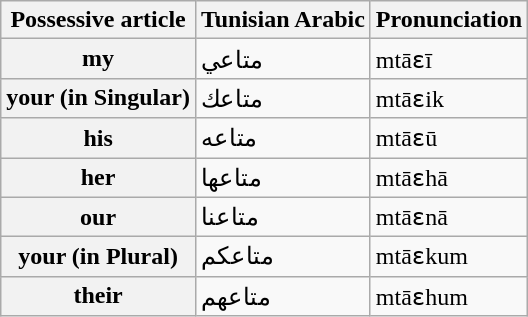<table class="wikitable">
<tr>
<th>Possessive article</th>
<th>Tunisian Arabic</th>
<th>Pronunciation</th>
</tr>
<tr>
<th>my</th>
<td>متاعي</td>
<td>mtāɛī</td>
</tr>
<tr>
<th>your (in Singular)</th>
<td>متاعك</td>
<td>mtāɛik</td>
</tr>
<tr>
<th>his</th>
<td>متاعه</td>
<td>mtāɛū</td>
</tr>
<tr>
<th>her</th>
<td>متاعها</td>
<td>mtāɛhā</td>
</tr>
<tr>
<th>our</th>
<td>متاعنا</td>
<td>mtāɛnā</td>
</tr>
<tr>
<th>your (in Plural)</th>
<td>متاعكم</td>
<td>mtāɛkum</td>
</tr>
<tr>
<th>their</th>
<td>متاعهم</td>
<td>mtāɛhum</td>
</tr>
</table>
